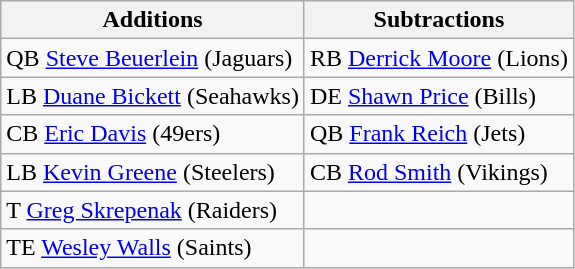<table class="wikitable">
<tr>
<th>Additions</th>
<th>Subtractions</th>
</tr>
<tr>
<td>QB <a href='#'>Steve Beuerlein</a> (Jaguars)</td>
<td>RB <a href='#'>Derrick Moore</a> (Lions)</td>
</tr>
<tr>
<td>LB <a href='#'>Duane Bickett</a> (Seahawks)</td>
<td>DE <a href='#'>Shawn Price</a> (Bills)</td>
</tr>
<tr>
<td>CB <a href='#'>Eric Davis</a> (49ers)</td>
<td>QB <a href='#'>Frank Reich</a> (Jets)</td>
</tr>
<tr>
<td>LB <a href='#'>Kevin Greene</a> (Steelers)</td>
<td>CB <a href='#'>Rod Smith</a> (Vikings)</td>
</tr>
<tr>
<td>T <a href='#'>Greg Skrepenak</a> (Raiders)</td>
<td></td>
</tr>
<tr>
<td>TE <a href='#'>Wesley Walls</a> (Saints)</td>
<td></td>
</tr>
</table>
